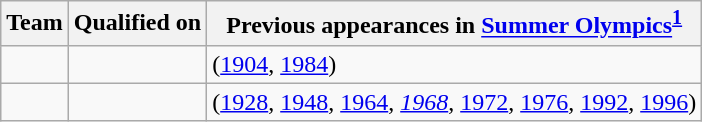<table class="wikitable sortable">
<tr>
<th>Team</th>
<th>Qualified on</th>
<th data-sort-type="number">Previous appearances in <a href='#'>Summer Olympics</a><sup><strong><a href='#'>1</a></strong></sup></th>
</tr>
<tr>
<td></td>
<td></td>
<td> (<a href='#'>1904</a>, <a href='#'>1984</a>)</td>
</tr>
<tr>
<td></td>
<td></td>
<td> (<a href='#'>1928</a>, <a href='#'>1948</a>, <a href='#'>1964</a>, <em><a href='#'>1968</a></em>, <a href='#'>1972</a>, <a href='#'>1976</a>, <a href='#'>1992</a>, <a href='#'>1996</a>)</td>
</tr>
</table>
